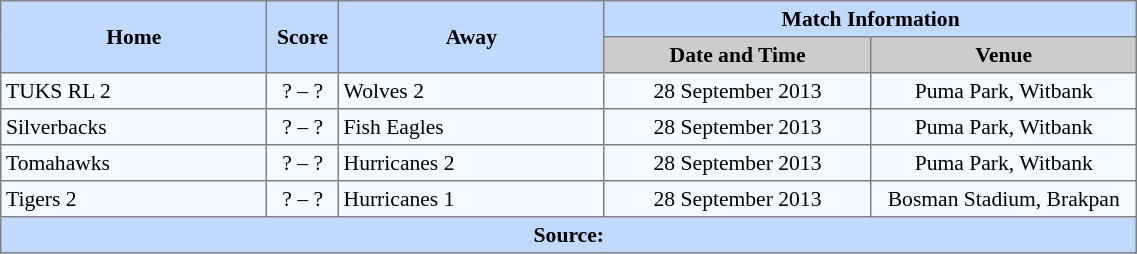<table border=1 style="border-collapse:collapse; font-size:90%; text-align:center;" cellpadding=3 cellspacing=0 width=60%>
<tr bgcolor=#C1D8FF>
<th rowspan=2 width=20%>Home</th>
<th rowspan=2 width=5%>Score</th>
<th rowspan=2 width=20%>Away</th>
<th colspan=6>Match Information</th>
</tr>
<tr bgcolor=#CCCCCC>
<th width=20%>Date and Time</th>
<th width=20%>Venue</th>
</tr>
<tr bgcolor=#F5FAFF>
<td align=left>TUKS RL 2</td>
<td>? – ?</td>
<td align=left>Wolves 2</td>
<td>28 September 2013</td>
<td>Puma Park, Witbank</td>
</tr>
<tr bgcolor=#F5FAFF>
<td align=left>Silverbacks</td>
<td>? – ?</td>
<td align=left>Fish Eagles</td>
<td>28 September 2013</td>
<td>Puma Park, Witbank</td>
</tr>
<tr bgcolor=#F5FAFF>
<td align=left>Tomahawks</td>
<td>? – ?</td>
<td align=left>Hurricanes 2</td>
<td>28 September 2013</td>
<td>Puma Park, Witbank</td>
</tr>
<tr bgcolor=#F5FAFF>
<td align=left>Tigers 2</td>
<td>? – ?</td>
<td align=left>Hurricanes 1</td>
<td>28 September 2013</td>
<td>Bosman Stadium, Brakpan</td>
</tr>
<tr bgcolor=#C1D8FF>
<th colspan=12>Source:</th>
</tr>
</table>
